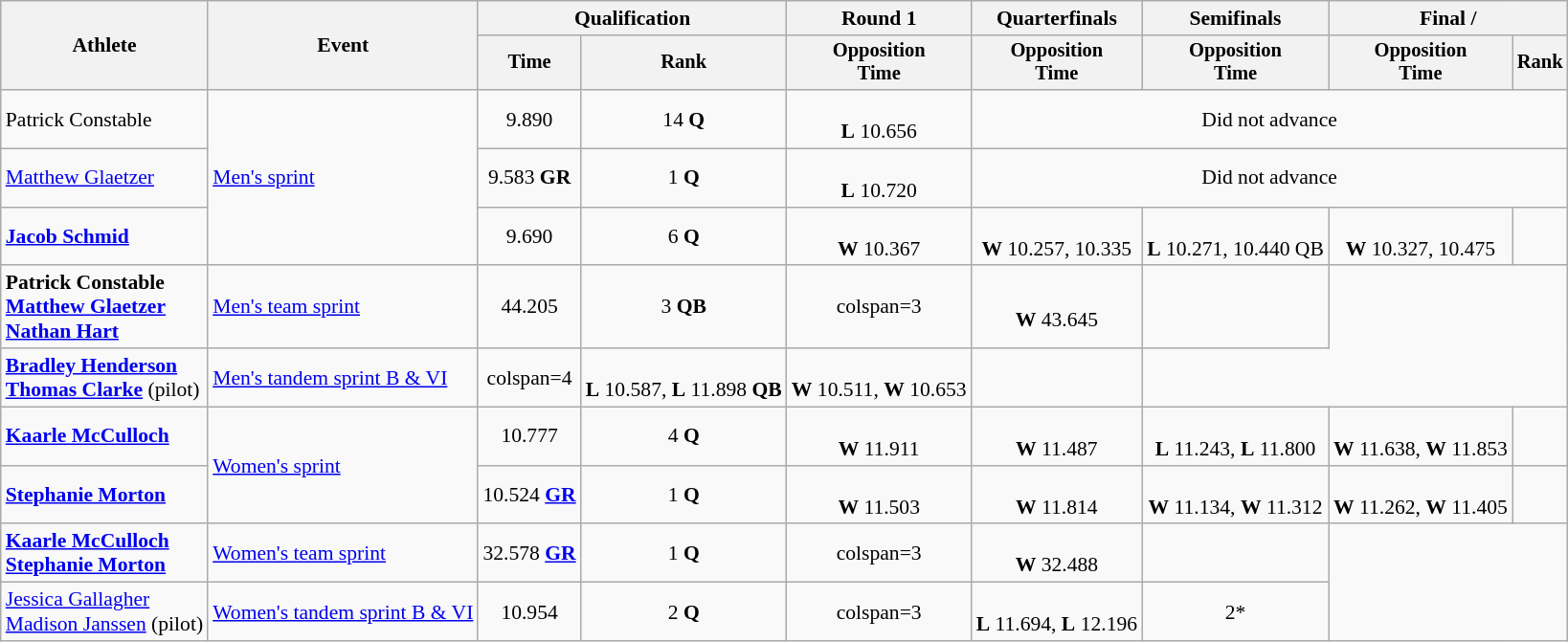<table class=wikitable style="font-size:90%;text-align:center">
<tr>
<th rowspan=2>Athlete</th>
<th rowspan=2>Event</th>
<th colspan=2>Qualification</th>
<th>Round 1</th>
<th>Quarterfinals</th>
<th>Semifinals</th>
<th colspan=2>Final / </th>
</tr>
<tr style=font-size:95%>
<th>Time</th>
<th>Rank</th>
<th>Opposition<br>Time</th>
<th>Opposition<br>Time</th>
<th>Opposition<br>Time</th>
<th>Opposition<br>Time</th>
<th>Rank</th>
</tr>
<tr>
<td align=left>Patrick Constable</td>
<td align=left rowspan=3><a href='#'>Men's sprint</a></td>
<td>9.890</td>
<td>14 <strong>Q</strong></td>
<td><br><strong>L</strong> 10.656</td>
<td colspan=4>Did not advance</td>
</tr>
<tr>
<td align=left><a href='#'>Matthew Glaetzer</a></td>
<td>9.583 <strong>GR</strong></td>
<td>1 <strong>Q</strong></td>
<td><br><strong>L</strong> 10.720</td>
<td colspan=4>Did not advance</td>
</tr>
<tr>
<td align=left><strong><a href='#'>Jacob Schmid</a></strong></td>
<td>9.690</td>
<td>6 <strong>Q</strong></td>
<td><br><strong>W</strong> 10.367</td>
<td><br><strong>W</strong> 10.257, 10.335</td>
<td><br><strong>L</strong> 10.271, 10.440 QB</td>
<td><br><strong>W</strong> 10.327, 10.475</td>
<td></td>
</tr>
<tr>
<td align=left><strong>Patrick Constable<br><a href='#'>Matthew Glaetzer</a><br><a href='#'>Nathan Hart</a></strong></td>
<td align=left><a href='#'>Men's team sprint</a></td>
<td>44.205</td>
<td>3 <strong>QB</strong></td>
<td>colspan=3 </td>
<td><br><strong>W</strong> 43.645</td>
<td></td>
</tr>
<tr>
<td align=left><strong><a href='#'>Bradley Henderson</a><br><a href='#'>Thomas Clarke</a></strong> (pilot)</td>
<td align=left><a href='#'>Men's tandem sprint B & VI</a></td>
<td>colspan=4 </td>
<td><br> <strong>L</strong> 10.587, <strong>L</strong> 11.898 <strong>QB</strong></td>
<td><br> <strong>W</strong> 10.511, <strong>W</strong> 10.653</td>
<td></td>
</tr>
<tr>
<td align=left><strong><a href='#'>Kaarle McCulloch</a></strong></td>
<td align=left rowspan=2><a href='#'>Women's sprint</a></td>
<td>10.777</td>
<td>4 <strong>Q</strong></td>
<td><br><strong>W</strong> 11.911</td>
<td><br><strong>W</strong> 11.487</td>
<td><br><strong>L</strong> 11.243, <strong>L</strong> 11.800</td>
<td><br><strong>W</strong> 11.638, <strong>W</strong> 11.853</td>
<td></td>
</tr>
<tr>
<td align=left><strong><a href='#'>Stephanie Morton</a></strong></td>
<td>10.524 <a href='#'><strong>GR</strong></a></td>
<td>1 <strong>Q</strong></td>
<td><br><strong>W</strong> 11.503</td>
<td><br><strong>W</strong> 11.814</td>
<td><br><strong>W</strong> 11.134, <strong>W</strong> 11.312</td>
<td><br><strong>W</strong> 11.262, <strong>W</strong> 11.405</td>
<td></td>
</tr>
<tr>
<td align=left><strong><a href='#'>Kaarle McCulloch</a><br><a href='#'>Stephanie Morton</a></strong></td>
<td align=left><a href='#'>Women's team sprint</a></td>
<td>32.578 <a href='#'><strong>GR</strong></a></td>
<td>1 <strong>Q</strong></td>
<td>colspan=3 </td>
<td><br><strong>W</strong> 32.488</td>
<td></td>
</tr>
<tr>
<td align=left><a href='#'>Jessica Gallagher</a><br><a href='#'>Madison Janssen</a> (pilot)</td>
<td align=left><a href='#'>Women's tandem sprint B & VI</a></td>
<td>10.954</td>
<td>2 <strong>Q</strong></td>
<td>colspan=3 </td>
<td><br><strong>L</strong> 11.694, <strong>L</strong> 12.196</td>
<td>2*</td>
</tr>
</table>
